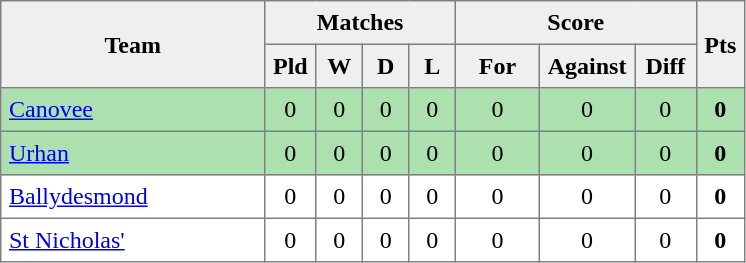<table style=border-collapse:collapse border=1 cellspacing=0 cellpadding=5>
<tr align=center bgcolor=#efefef>
<th rowspan=2 width=165>Team</th>
<th colspan=4>Matches</th>
<th colspan=3>Score</th>
<th rowspan=2width=20>Pts</th>
</tr>
<tr align=center bgcolor=#efefef>
<th width=20>Pld</th>
<th width=20>W</th>
<th width=20>D</th>
<th width=20>L</th>
<th width=45>For</th>
<th width=45>Against</th>
<th width=30>Diff</th>
</tr>
<tr align=center style="background:#ACE1AF;">
<td style="text-align:left;"><a href='#'>Canovee</a></td>
<td>0</td>
<td>0</td>
<td>0</td>
<td>0</td>
<td>0</td>
<td>0</td>
<td>0</td>
<td><strong>0</strong></td>
</tr>
<tr align=center style="background:#ACE1AF;">
<td style="text-align:left;"><a href='#'>Urhan</a></td>
<td>0</td>
<td>0</td>
<td>0</td>
<td>0</td>
<td>0</td>
<td>0</td>
<td>0</td>
<td><strong>0</strong></td>
</tr>
<tr align=center>
<td style="text-align:left;"><a href='#'>Ballydesmond</a></td>
<td>0</td>
<td>0</td>
<td>0</td>
<td>0</td>
<td>0</td>
<td>0</td>
<td>0</td>
<td><strong>0</strong></td>
</tr>
<tr align=center>
<td style="text-align:left;"><a href='#'>St Nicholas'</a></td>
<td>0</td>
<td>0</td>
<td>0</td>
<td>0</td>
<td>0</td>
<td>0</td>
<td>0</td>
<td><strong>0</strong></td>
</tr>
</table>
